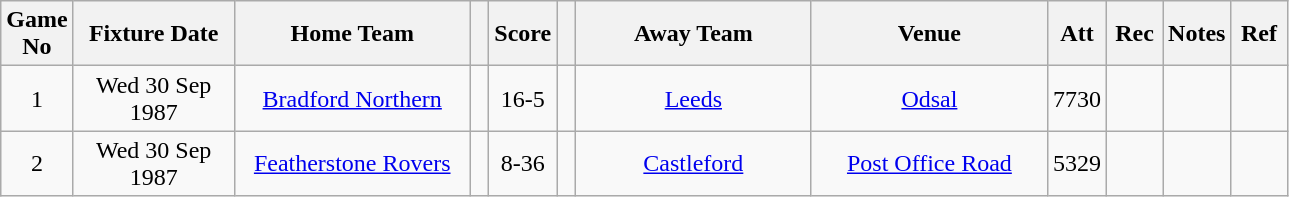<table class="wikitable" style="text-align:center;">
<tr>
<th width=20 abbr="No">Game No</th>
<th width=100 abbr="Date">Fixture Date</th>
<th width=150 abbr="Home Team">Home Team</th>
<th width=5 abbr="space"></th>
<th width=20 abbr="Score">Score</th>
<th width=5 abbr="space"></th>
<th width=150 abbr="Away Team">Away Team</th>
<th width=150 abbr="Venue">Venue</th>
<th width=30 abbr="Att">Att</th>
<th width=30 abbr="Rec">Rec</th>
<th width=20 abbr="Notes">Notes</th>
<th width=30 abbr="Ref">Ref</th>
</tr>
<tr>
<td>1</td>
<td>Wed 30 Sep 1987</td>
<td><a href='#'>Bradford Northern</a></td>
<td></td>
<td>16-5</td>
<td></td>
<td><a href='#'>Leeds</a></td>
<td><a href='#'>Odsal</a></td>
<td>7730</td>
<td></td>
<td></td>
<td></td>
</tr>
<tr>
<td>2</td>
<td>Wed 30 Sep 1987</td>
<td><a href='#'>Featherstone Rovers</a></td>
<td></td>
<td>8-36</td>
<td></td>
<td><a href='#'>Castleford</a></td>
<td><a href='#'>Post Office Road</a></td>
<td>5329</td>
<td></td>
<td></td>
<td></td>
</tr>
</table>
